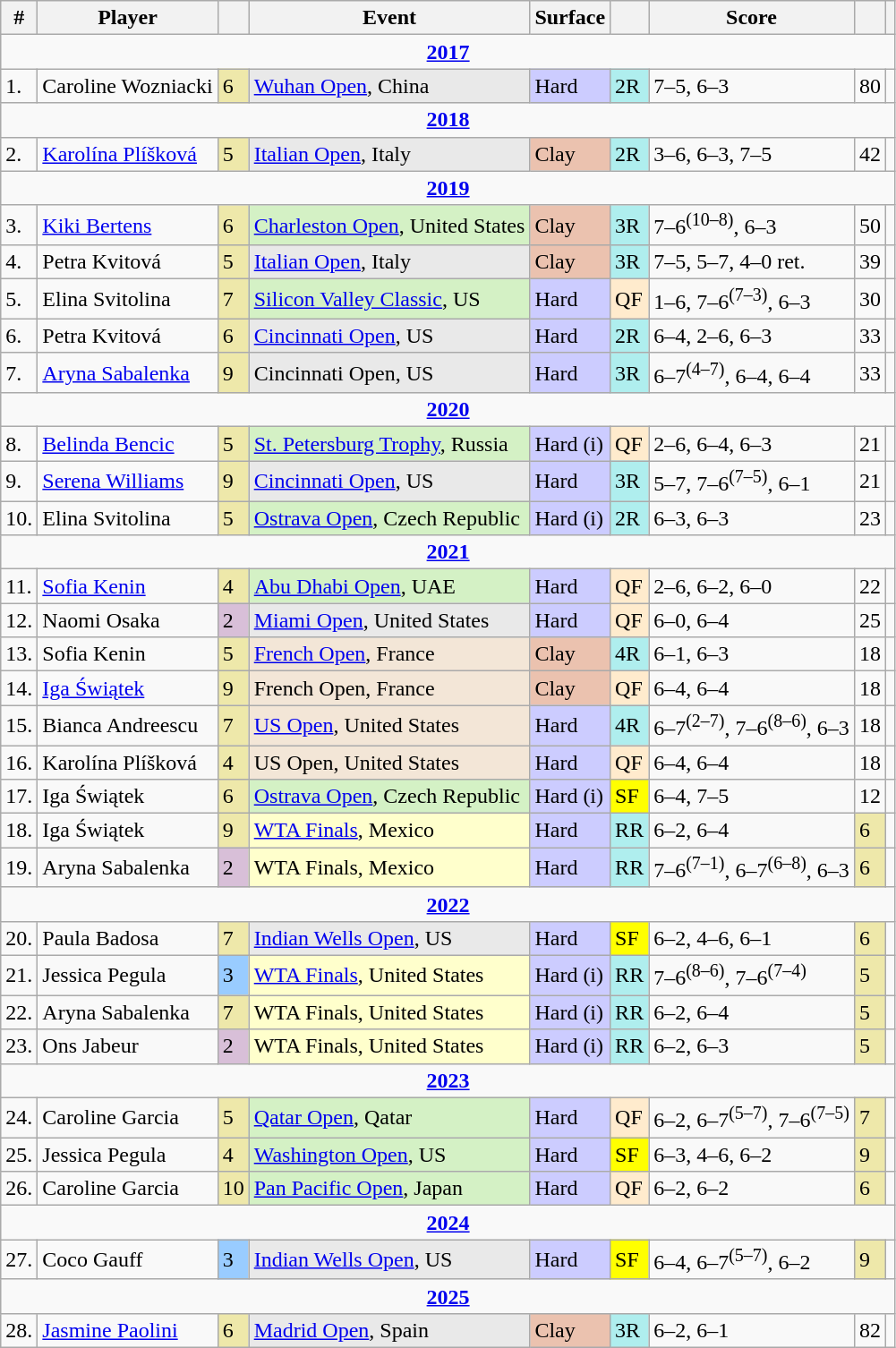<table class="wikitable sortable">
<tr>
<th class="unsortable">#</th>
<th>Player</th>
<th></th>
<th>Event</th>
<th>Surface</th>
<th class="unsortable"></th>
<th class="unsortable">Score</th>
<th class="unsortable"></th>
<th class="unsortable"></th>
</tr>
<tr>
<td colspan="9" align="center"><strong><a href='#'>2017</a></strong></td>
</tr>
<tr>
<td>1.</td>
<td> Caroline Wozniacki</td>
<td bgcolor=eee8aa>6</td>
<td bgcolor=e9e9e9><a href='#'>Wuhan Open</a>, China</td>
<td bgcolor=ccccff>Hard</td>
<td bgcolor=afeeee>2R</td>
<td>7–5, 6–3</td>
<td>80</td>
<td></td>
</tr>
<tr>
<td colspan="9" align="center"><strong><a href='#'>2018</a></strong></td>
</tr>
<tr>
<td>2.</td>
<td> <a href='#'>Karolína Plíšková</a></td>
<td bgcolor=eee8aa>5</td>
<td bgcolor=e9e9e9><a href='#'>Italian Open</a>, Italy</td>
<td bgcolor=ebc2af>Clay</td>
<td bgcolor=afeeee>2R</td>
<td>3–6, 6–3, 7–5</td>
<td>42</td>
<td></td>
</tr>
<tr>
<td colspan="9" align="center"><strong><a href='#'>2019</a></strong></td>
</tr>
<tr>
<td>3.</td>
<td> <a href='#'>Kiki Bertens</a></td>
<td bgcolor=eee8aa>6</td>
<td bgcolor=d4f1c5><a href='#'>Charleston Open</a>, United States</td>
<td bgcolor=ebc2af>Clay</td>
<td bgcolor=afeeee>3R</td>
<td>7–6<sup>(10–8)</sup>, 6–3</td>
<td>50</td>
<td></td>
</tr>
<tr>
<td>4.</td>
<td> Petra Kvitová</td>
<td bgcolor=eee8aa>5</td>
<td bgcolor=e9e9e9><a href='#'>Italian Open</a>, Italy</td>
<td bgcolor=ebc2af>Clay</td>
<td bgcolor=afeeee>3R</td>
<td>7–5, 5–7, 4–0 ret.</td>
<td>39</td>
<td></td>
</tr>
<tr>
<td>5.</td>
<td> Elina Svitolina</td>
<td bgcolor=eee8aa>7</td>
<td bgcolor=d4f1c5><a href='#'>Silicon Valley Classic</a>, US</td>
<td bgcolor=ccccff>Hard</td>
<td bgcolor=ffebcd>QF</td>
<td>1–6, 7–6<sup>(7–3)</sup>, 6–3</td>
<td>30</td>
<td></td>
</tr>
<tr>
<td>6.</td>
<td> Petra Kvitová</td>
<td bgcolor=eee8aa>6</td>
<td bgcolor=e9e9e9><a href='#'>Cincinnati Open</a>, US</td>
<td bgcolor=ccccff>Hard</td>
<td bgcolor=afeeee>2R</td>
<td>6–4, 2–6, 6–3</td>
<td>33</td>
<td></td>
</tr>
<tr>
<td>7.</td>
<td> <a href='#'>Aryna Sabalenka</a></td>
<td bgcolor=eee8aa>9</td>
<td bgcolor=e9e9e9>Cincinnati Open, US</td>
<td bgcolor=ccccff>Hard</td>
<td bgcolor=afeeee>3R</td>
<td>6–7<sup>(4–7)</sup>, 6–4, 6–4</td>
<td>33</td>
<td></td>
</tr>
<tr>
<td colspan="9" align="center"><strong><a href='#'>2020</a></strong></td>
</tr>
<tr>
<td>8.</td>
<td> <a href='#'>Belinda Bencic</a></td>
<td bgcolor=eee8aa>5</td>
<td bgcolor=d4f1c5><a href='#'>St. Petersburg Trophy</a>, Russia</td>
<td bgcolor=ccccff>Hard (i)</td>
<td bgcolor=ffebcd>QF</td>
<td>2–6, 6–4, 6–3</td>
<td>21</td>
<td></td>
</tr>
<tr>
<td>9.</td>
<td> <a href='#'>Serena Williams</a></td>
<td bgcolor=eee8aa>9</td>
<td bgcolor=e9e9e9><a href='#'>Cincinnati Open</a>, US</td>
<td bgcolor=ccccff>Hard</td>
<td bgcolor=afeeee>3R</td>
<td>5–7, 7–6<sup>(7–5)</sup>, 6–1</td>
<td>21</td>
<td></td>
</tr>
<tr>
<td>10.</td>
<td> Elina Svitolina</td>
<td bgcolor=eee8aa>5</td>
<td bgcolor=d4f1c5><a href='#'>Ostrava Open</a>, Czech Republic</td>
<td bgcolor=ccccff>Hard (i)</td>
<td bgcolor=afeeee>2R</td>
<td>6–3, 6–3</td>
<td>23</td>
<td></td>
</tr>
<tr>
<td colspan="9" align="center"><strong><a href='#'>2021</a></strong></td>
</tr>
<tr>
<td>11.</td>
<td> <a href='#'>Sofia Kenin</a></td>
<td bgcolor=eee8aa>4</td>
<td bgcolor=d4f1c5><a href='#'>Abu Dhabi Open</a>, UAE</td>
<td bgcolor=ccccff>Hard</td>
<td bgcolor=ffebcd>QF</td>
<td>2–6, 6–2, 6–0</td>
<td>22</td>
<td></td>
</tr>
<tr>
<td>12.</td>
<td> Naomi Osaka</td>
<td bgcolor=thistle>2</td>
<td bgcolor=e9e9e9><a href='#'>Miami Open</a>, United States</td>
<td bgcolor=ccccff>Hard</td>
<td bgcolor=ffebcd>QF</td>
<td>6–0, 6–4</td>
<td>25</td>
<td></td>
</tr>
<tr>
<td>13.</td>
<td> Sofia Kenin</td>
<td bgcolor=eee8aa>5</td>
<td bgcolor=f3e6d7><a href='#'>French Open</a>, France</td>
<td bgcolor=ebc2af>Clay</td>
<td bgcolor=afeeee>4R</td>
<td>6–1, 6–3</td>
<td>18</td>
<td></td>
</tr>
<tr>
<td>14.</td>
<td> <a href='#'>Iga Świątek</a></td>
<td bgcolor=eee8aa>9</td>
<td bgcolor=f3e6d7>French Open, France</td>
<td bgcolor=ebc2af>Clay</td>
<td bgcolor=ffebcd>QF</td>
<td>6–4, 6–4</td>
<td>18</td>
<td></td>
</tr>
<tr>
<td>15.</td>
<td> Bianca Andreescu</td>
<td bgcolor=eee8aa>7</td>
<td bgcolor=f3e6d7><a href='#'>US Open</a>, United States</td>
<td bgcolor=ccccff>Hard</td>
<td bgcolor=afeeee>4R</td>
<td>6–7<sup>(2–7)</sup>, 7–6<sup>(8–6)</sup>, 6–3</td>
<td>18</td>
<td></td>
</tr>
<tr>
<td>16.</td>
<td> Karolína Plíšková</td>
<td bgcolor=eee8aa>4</td>
<td bgcolor=f3e6d7>US Open, United States</td>
<td bgcolor=ccccff>Hard</td>
<td bgcolor=ffebcd>QF</td>
<td>6–4, 6–4</td>
<td>18</td>
<td></td>
</tr>
<tr>
<td>17.</td>
<td> Iga Świątek</td>
<td bgcolor=eee8aa>6</td>
<td bgcolor=d4f1c5><a href='#'>Ostrava Open</a>, Czech Republic</td>
<td bgcolor=ccccff>Hard (i)</td>
<td bgcolor=yellow>SF</td>
<td>6–4, 7–5</td>
<td>12</td>
<td></td>
</tr>
<tr>
<td>18.</td>
<td> Iga Świątek</td>
<td bgcolor=eee8aa>9</td>
<td bgcolor=ffffcc><a href='#'>WTA Finals</a>, Mexico</td>
<td bgcolor=ccccff>Hard</td>
<td bgcolor=afeeee>RR</td>
<td>6–2, 6–4</td>
<td bgcolor=eee8aa>6</td>
<td></td>
</tr>
<tr>
<td>19.</td>
<td> Aryna Sabalenka</td>
<td bgcolor=thistle>2</td>
<td bgcolor=ffffcc>WTA Finals, Mexico</td>
<td bgcolor=ccccff>Hard</td>
<td bgcolor=afeeee>RR</td>
<td>7–6<sup>(7–1)</sup>, 6–7<sup>(6–8)</sup>, 6–3</td>
<td bgcolor=eee8aa>6</td>
<td></td>
</tr>
<tr>
<td colspan="9" align="center"><strong><a href='#'>2022</a></strong></td>
</tr>
<tr>
<td>20.</td>
<td> Paula Badosa</td>
<td bgcolor=eee8aa>7</td>
<td bgcolor=e9e9e9><a href='#'>Indian Wells Open</a>, US</td>
<td bgcolor=ccccff>Hard</td>
<td bgcolor=yellow>SF</td>
<td>6–2, 4–6, 6–1</td>
<td bgcolor=eee8aa>6</td>
<td></td>
</tr>
<tr>
<td>21.</td>
<td> Jessica Pegula</td>
<td bgcolor=99ccff>3</td>
<td bgcolor=ffffcc><a href='#'>WTA Finals</a>, United States</td>
<td bgcolor=ccccff>Hard (i)</td>
<td bgcolor=afeeee>RR</td>
<td>7–6<sup>(8–6)</sup>, 7–6<sup>(7–4)</sup></td>
<td bgcolor=eee8aa>5</td>
<td></td>
</tr>
<tr>
<td>22.</td>
<td> Aryna Sabalenka</td>
<td bgcolor=eee8aa>7</td>
<td bgcolor=ffffcc>WTA Finals, United States</td>
<td bgcolor=ccccff>Hard (i)</td>
<td bgcolor=afeeee>RR</td>
<td>6–2, 6–4</td>
<td bgcolor=eee8aa>5</td>
<td></td>
</tr>
<tr>
<td>23.</td>
<td> Ons Jabeur</td>
<td bgcolor=thistle>2</td>
<td bgcolor=ffffcc>WTA Finals, United States</td>
<td bgcolor=ccccff>Hard (i)</td>
<td bgcolor=afeeee>RR</td>
<td>6–2, 6–3</td>
<td bgcolor=eee8aa>5</td>
<td></td>
</tr>
<tr>
<td colspan="9" align="center"><strong><a href='#'>2023</a></strong></td>
</tr>
<tr>
<td>24.</td>
<td> Caroline Garcia</td>
<td bgcolor=eee8aa>5</td>
<td bgcolor=d4f1c5><a href='#'>Qatar Open</a>, Qatar</td>
<td bgcolor=ccccff>Hard</td>
<td bgcolor=ffebcd>QF</td>
<td>6–2, 6–7<sup>(5–7)</sup>, 7–6<sup>(7–5)</sup></td>
<td bgcolor=eee8aa>7</td>
<td></td>
</tr>
<tr>
<td>25.</td>
<td> Jessica Pegula</td>
<td bgcolor=eee8aa>4</td>
<td bgcolor=d4f1c5><a href='#'>Washington Open</a>, US</td>
<td bgcolor=ccccff>Hard</td>
<td bgcolor=yellow>SF</td>
<td>6–3, 4–6, 6–2</td>
<td bgcolor=eee8aa>9</td>
<td></td>
</tr>
<tr>
<td>26.</td>
<td> Caroline Garcia</td>
<td bgcolor=eee8aa>10</td>
<td bgcolor=d4f1c5><a href='#'>Pan Pacific Open</a>, Japan</td>
<td bgcolor=ccccff>Hard</td>
<td bgcolor=ffebcd>QF</td>
<td>6–2, 6–2</td>
<td bgcolor=eee8aa>6</td>
<td></td>
</tr>
<tr>
<td colspan="9" align="center"><strong><a href='#'>2024</a></strong></td>
</tr>
<tr>
<td>27.</td>
<td> Coco Gauff</td>
<td bgcolor=99ccff>3</td>
<td bgcolor=e9e9e9><a href='#'>Indian Wells Open</a>, US</td>
<td bgcolor=ccccff>Hard</td>
<td bgcolor=yellow>SF</td>
<td>6–4, 6–7<sup>(5–7)</sup>, 6–2</td>
<td bgcolor=eee8aa>9</td>
<td></td>
</tr>
<tr>
<td colspan="9" align="center"><strong><a href='#'>2025</a></strong></td>
</tr>
<tr>
<td>28.</td>
<td> <a href='#'>Jasmine Paolini</a></td>
<td bgcolor=eee8aa>6</td>
<td bgcolor=e9e9e9><a href='#'>Madrid Open</a>, Spain</td>
<td bgcolor=ebc2af>Clay</td>
<td bgcolor=afeeee>3R</td>
<td>6–2, 6–1</td>
<td>82</td>
<td></td>
</tr>
</table>
